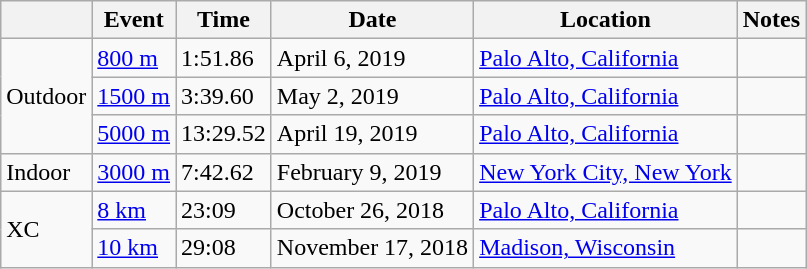<table class="wikitable">
<tr>
<th></th>
<th>Event</th>
<th>Time</th>
<th>Date</th>
<th>Location</th>
<th>Notes</th>
</tr>
<tr>
<td rowspan=3>Outdoor</td>
<td><a href='#'>800 m</a></td>
<td>1:51.86</td>
<td>April 6, 2019</td>
<td><a href='#'>Palo Alto, California</a></td>
<td></td>
</tr>
<tr>
<td><a href='#'>1500 m</a></td>
<td>3:39.60</td>
<td>May 2, 2019</td>
<td><a href='#'>Palo Alto, California</a></td>
<td></td>
</tr>
<tr>
<td><a href='#'>5000 m</a></td>
<td>13:29.52</td>
<td>April 19, 2019</td>
<td><a href='#'>Palo Alto, California</a></td>
<td></td>
</tr>
<tr>
<td rowspan=1>Indoor</td>
<td><a href='#'>3000 m</a></td>
<td>7:42.62</td>
<td>February 9, 2019</td>
<td><a href='#'>New York City, New York</a></td>
<td></td>
</tr>
<tr>
<td rowspan=2>XC</td>
<td><a href='#'>8 km</a></td>
<td>23:09</td>
<td>October 26, 2018</td>
<td><a href='#'>Palo Alto, California</a></td>
<td></td>
</tr>
<tr>
<td><a href='#'>10 km</a></td>
<td>29:08</td>
<td>November 17, 2018</td>
<td><a href='#'>Madison, Wisconsin</a></td>
<td></td>
</tr>
</table>
